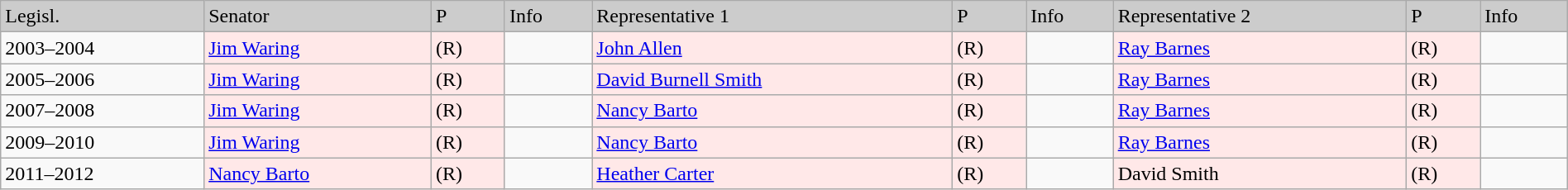<table class=wikitable width="100%" border="1">
<tr style="background-color:#cccccc;">
<td>Legisl.</td>
<td>Senator</td>
<td>P</td>
<td>Info</td>
<td>Representative 1</td>
<td>P</td>
<td>Info</td>
<td>Representative 2</td>
<td>P</td>
<td>Info</td>
</tr>
<tr>
<td>2003–2004</td>
<td style="background:#FFE8E8"><a href='#'>Jim Waring</a></td>
<td style="background:#FFE8E8">(R)</td>
<td></td>
<td style="background:#FFE8E8"><a href='#'>John Allen</a></td>
<td style="background:#FFE8E8">(R)</td>
<td></td>
<td style="background:#FFE8E8"><a href='#'>Ray Barnes</a></td>
<td style="background:#FFE8E8">(R)</td>
<td></td>
</tr>
<tr>
<td>2005–2006</td>
<td style="background:#FFE8E8"><a href='#'>Jim Waring</a></td>
<td style="background:#FFE8E8">(R)</td>
<td></td>
<td style="background:#FFE8E8"><a href='#'>David Burnell Smith</a></td>
<td style="background:#FFE8E8">(R)</td>
<td></td>
<td style="background:#FFE8E8"><a href='#'>Ray Barnes</a></td>
<td style="background:#FFE8E8">(R)</td>
</tr>
<tr>
<td>2007–2008</td>
<td style="background:#FFE8E8"><a href='#'>Jim Waring</a></td>
<td style="background:#FFE8E8">(R)</td>
<td></td>
<td style="background:#FFE8E8"><a href='#'>Nancy Barto</a></td>
<td style="background:#FFE8E8">(R)</td>
<td></td>
<td style="background:#FFE8E8"><a href='#'>Ray Barnes</a></td>
<td style="background:#FFE8E8">(R)</td>
<td></td>
</tr>
<tr>
<td>2009–2010</td>
<td style="background:#FFE8E8"><a href='#'>Jim Waring</a></td>
<td style="background:#FFE8E8">(R)</td>
<td></td>
<td style="background:#FFE8E8"><a href='#'>Nancy Barto</a></td>
<td style="background:#FFE8E8">(R)</td>
<td></td>
<td style="background:#FFE8E8"><a href='#'>Ray Barnes</a></td>
<td style="background:#FFE8E8">(R)</td>
<td></td>
</tr>
<tr>
<td>2011–2012</td>
<td style="background:#FFE8E8"><a href='#'>Nancy Barto</a></td>
<td style="background:#FFE8E8">(R)</td>
<td></td>
<td style="background:#FFE8E8"><a href='#'>Heather Carter</a></td>
<td style="background:#FFE8E8">(R)</td>
<td></td>
<td style="background:#FFE8E8">David Smith</td>
<td style="background:#FFE8E8">(R)</td>
<td></td>
</tr>
</table>
